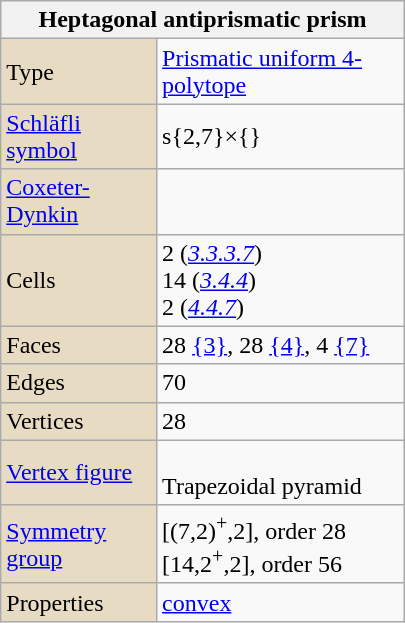<table class="wikitable" align="right" style="margin-left:10px" width="270">
<tr>
<th bgcolor=#e7dcc3 colspan=2>Heptagonal antiprismatic prism</th>
</tr>
<tr>
<td bgcolor=#e7dcc3>Type</td>
<td><a href='#'>Prismatic uniform 4-polytope</a></td>
</tr>
<tr>
<td bgcolor=#e7dcc3><a href='#'>Schläfli symbol</a></td>
<td>s{2,7}×{}</td>
</tr>
<tr>
<td bgcolor=#e7dcc3><a href='#'>Coxeter-Dynkin</a></td>
<td><br></td>
</tr>
<tr>
<td bgcolor=#e7dcc3>Cells</td>
<td>2 (<a href='#'><em>3.3.3.7</em></a>) <br>14 (<a href='#'><em>3.4.4</em></a>) <br>2 (<a href='#'><em>4.4.7</em></a>) </td>
</tr>
<tr>
<td bgcolor=#e7dcc3>Faces</td>
<td>28 <a href='#'>{3}</a>, 28 <a href='#'>{4}</a>, 4 <a href='#'>{7}</a></td>
</tr>
<tr>
<td bgcolor=#e7dcc3>Edges</td>
<td>70</td>
</tr>
<tr>
<td bgcolor=#e7dcc3>Vertices</td>
<td>28</td>
</tr>
<tr>
<td bgcolor=#e7dcc3><a href='#'>Vertex figure</a></td>
<td><br>Trapezoidal pyramid</td>
</tr>
<tr>
<td bgcolor=#e7dcc3><a href='#'>Symmetry group</a></td>
<td>[(7,2)<sup>+</sup>,2], order 28<br>[14,2<sup>+</sup>,2], order 56</td>
</tr>
<tr>
<td bgcolor=#e7dcc3>Properties</td>
<td><a href='#'>convex</a></td>
</tr>
</table>
